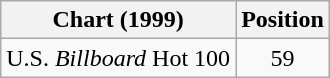<table class="wikitable">
<tr>
<th>Chart (1999)</th>
<th>Position</th>
</tr>
<tr>
<td>U.S. <em>Billboard</em> Hot 100</td>
<td align="center">59</td>
</tr>
</table>
